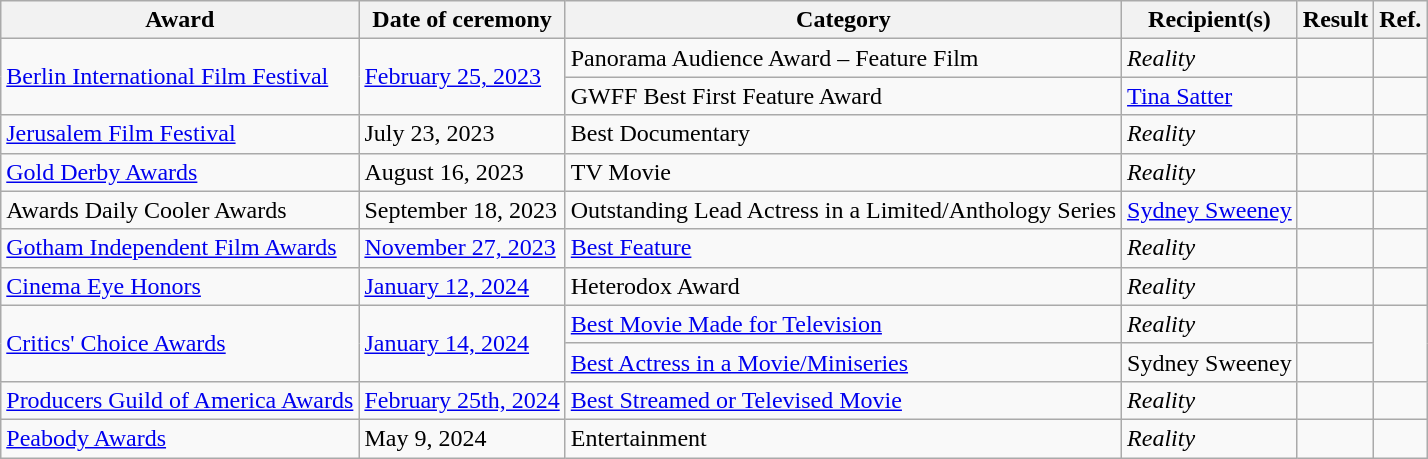<table class="wikitable sortable">
<tr>
<th>Award</th>
<th>Date of ceremony</th>
<th>Category</th>
<th>Recipient(s)</th>
<th>Result</th>
<th>Ref.</th>
</tr>
<tr>
<td rowspan="2"><a href='#'>Berlin International Film Festival</a></td>
<td rowspan="2"><a href='#'>February 25, 2023</a></td>
<td>Panorama Audience Award – Feature Film</td>
<td><em>Reality</em></td>
<td></td>
<td></td>
</tr>
<tr>
<td>GWFF Best First Feature Award</td>
<td><a href='#'>Tina Satter</a></td>
<td></td>
<td></td>
</tr>
<tr>
<td><a href='#'>Jerusalem Film Festival</a></td>
<td>July 23, 2023</td>
<td>Best Documentary</td>
<td><em>Reality</em></td>
<td></td>
<td></td>
</tr>
<tr>
<td><a href='#'>Gold Derby Awards</a></td>
<td>August 16, 2023</td>
<td>TV Movie</td>
<td><em>Reality</em></td>
<td></td>
<td></td>
</tr>
<tr>
<td>Awards Daily Cooler Awards</td>
<td>September 18, 2023</td>
<td>Outstanding Lead Actress in a Limited/Anthology Series</td>
<td><a href='#'>Sydney Sweeney</a></td>
<td></td>
<td></td>
</tr>
<tr>
<td><a href='#'>Gotham Independent Film Awards</a></td>
<td><a href='#'>November 27, 2023</a></td>
<td><a href='#'>Best Feature</a></td>
<td><em>Reality</em></td>
<td></td>
<td></td>
</tr>
<tr>
<td><a href='#'>Cinema Eye Honors</a></td>
<td><a href='#'>January 12, 2024</a></td>
<td>Heterodox Award</td>
<td><em>Reality</em></td>
<td></td>
<td></td>
</tr>
<tr>
<td rowspan="2"><a href='#'>Critics' Choice Awards</a></td>
<td rowspan="2"><a href='#'>January 14, 2024</a></td>
<td><a href='#'>Best Movie Made for Television</a></td>
<td><em>Reality</em></td>
<td></td>
<td rowspan="2"></td>
</tr>
<tr>
<td><a href='#'>Best Actress in a Movie/Miniseries</a></td>
<td>Sydney Sweeney</td>
<td></td>
</tr>
<tr>
<td><a href='#'>Producers Guild of America Awards</a></td>
<td><a href='#'>February 25th, 2024</a></td>
<td><a href='#'>Best Streamed or Televised Movie</a></td>
<td><em>Reality</em></td>
<td></td>
<td></td>
</tr>
<tr>
<td><a href='#'>Peabody Awards</a></td>
<td>May 9, 2024</td>
<td>Entertainment</td>
<td><em>Reality</em></td>
<td></td>
<td></td>
</tr>
</table>
